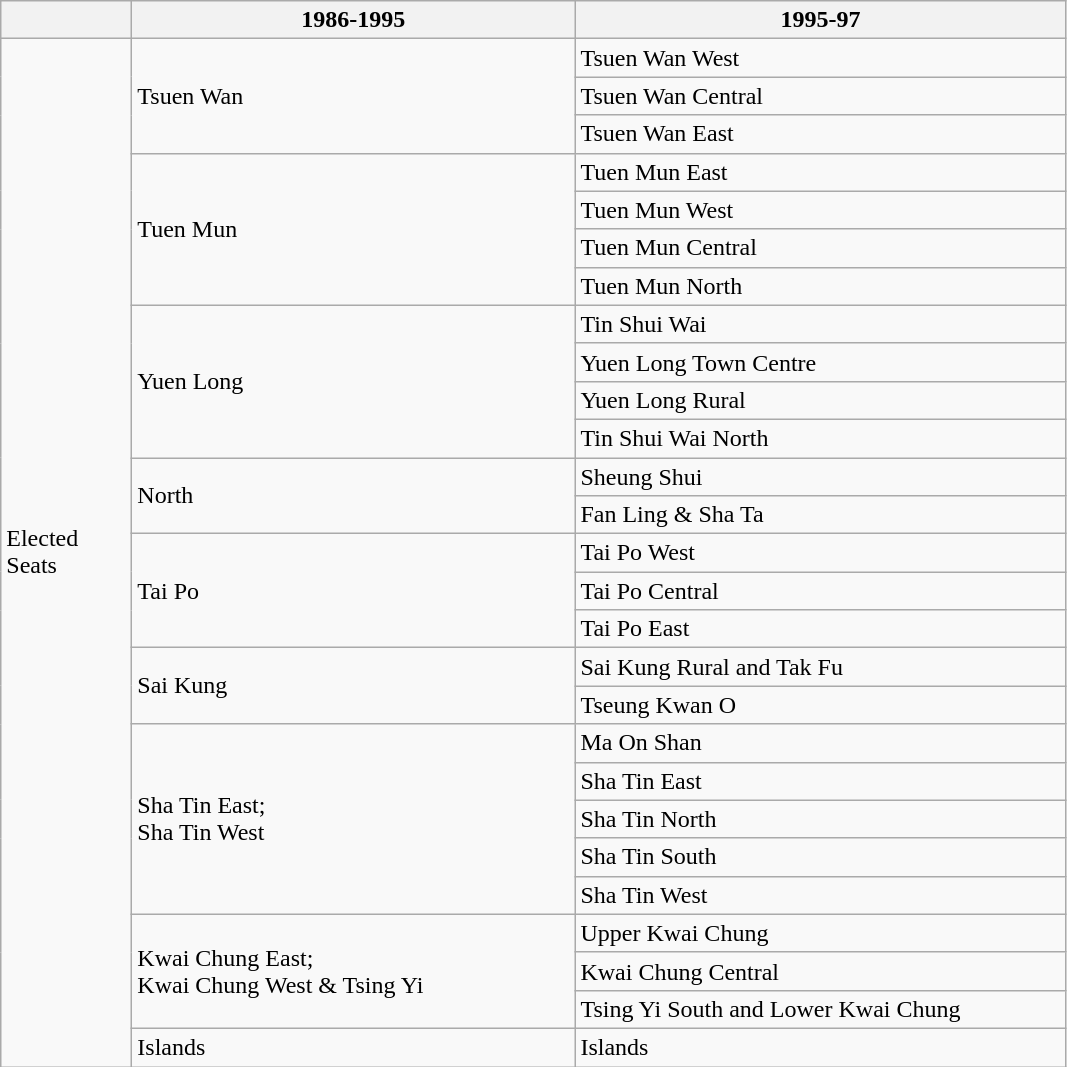<table class="wikitable">
<tr>
<th style=width:5em></th>
<th style=width:18em>1986-1995</th>
<th style=width:20em>1995-97</th>
</tr>
<tr>
<td rowspan="27">Elected<br> Seats</td>
<td rowspan="3">Tsuen Wan</td>
<td>Tsuen Wan West</td>
</tr>
<tr>
<td>Tsuen Wan Central</td>
</tr>
<tr>
<td>Tsuen Wan East</td>
</tr>
<tr>
<td rowspan="4">Tuen Mun</td>
<td>Tuen Mun East</td>
</tr>
<tr>
<td>Tuen Mun West</td>
</tr>
<tr>
<td>Tuen Mun Central</td>
</tr>
<tr>
<td>Tuen Mun North</td>
</tr>
<tr>
<td rowspan="4">Yuen Long</td>
<td>Tin Shui Wai</td>
</tr>
<tr>
<td>Yuen Long Town Centre</td>
</tr>
<tr>
<td>Yuen Long Rural</td>
</tr>
<tr>
<td>Tin Shui Wai North</td>
</tr>
<tr>
<td rowspan="2">North</td>
<td>Sheung Shui</td>
</tr>
<tr>
<td>Fan Ling & Sha Ta</td>
</tr>
<tr>
<td rowspan="3">Tai Po</td>
<td>Tai Po West</td>
</tr>
<tr>
<td>Tai Po Central</td>
</tr>
<tr>
<td>Tai Po East</td>
</tr>
<tr>
<td rowspan="2">Sai Kung</td>
<td>Sai Kung Rural and Tak Fu</td>
</tr>
<tr>
<td>Tseung Kwan O</td>
</tr>
<tr>
<td rowspan="5">Sha Tin East;<br> Sha Tin West</td>
<td>Ma On Shan</td>
</tr>
<tr>
<td>Sha Tin East</td>
</tr>
<tr>
<td>Sha Tin North</td>
</tr>
<tr>
<td>Sha Tin South</td>
</tr>
<tr>
<td>Sha Tin West</td>
</tr>
<tr>
<td rowspan="3">Kwai Chung East;<br> Kwai Chung West & Tsing Yi</td>
<td>Upper Kwai Chung</td>
</tr>
<tr>
<td>Kwai Chung Central</td>
</tr>
<tr>
<td>Tsing Yi South and Lower Kwai Chung</td>
</tr>
<tr>
<td>Islands</td>
<td>Islands</td>
</tr>
</table>
